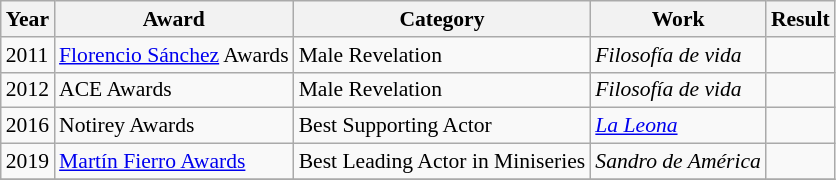<table class="wikitable" style="font-size: 90%;">
<tr>
<th>Year</th>
<th>Award</th>
<th>Category</th>
<th>Work</th>
<th>Result</th>
</tr>
<tr>
<td>2011</td>
<td><a href='#'>Florencio Sánchez</a> Awards</td>
<td>Male Revelation</td>
<td><em>Filosofía de vida</em></td>
<td></td>
</tr>
<tr>
<td>2012</td>
<td>ACE Awards</td>
<td>Male Revelation</td>
<td><em>Filosofía de vida</em></td>
<td></td>
</tr>
<tr>
<td>2016</td>
<td>Notirey Awards</td>
<td>Best Supporting Actor</td>
<td><em><a href='#'>La Leona</a></em></td>
<td></td>
</tr>
<tr>
<td>2019</td>
<td><a href='#'>Martín Fierro Awards</a></td>
<td>Best Leading Actor in Miniseries</td>
<td><em>Sandro de América</em></td>
<td></td>
</tr>
<tr>
</tr>
</table>
